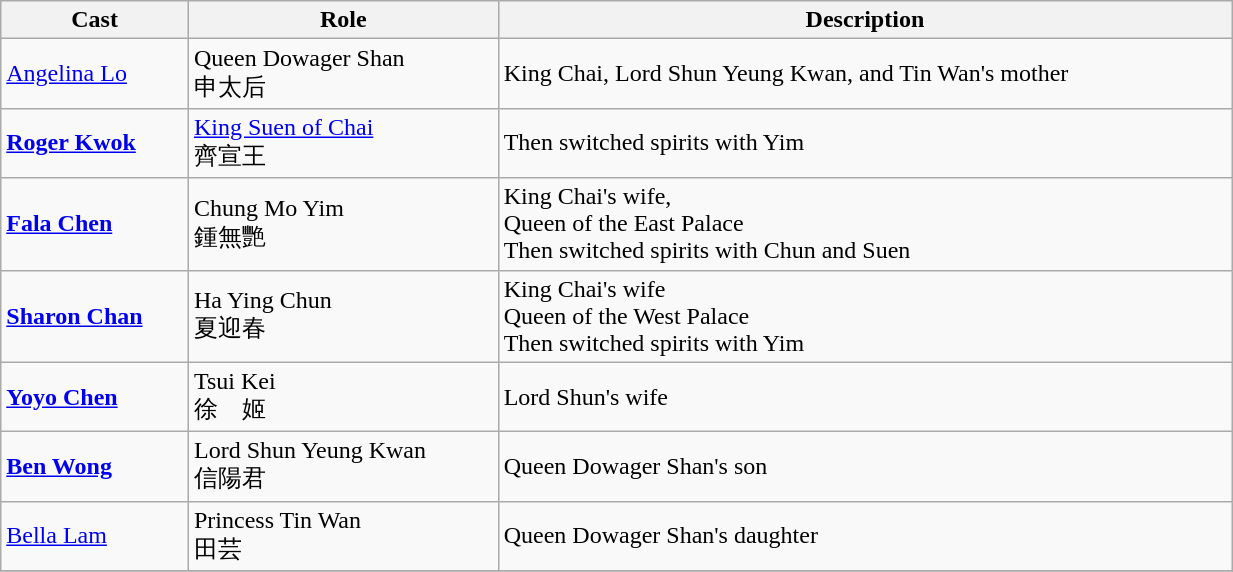<table class="wikitable" width="65%">
<tr>
<th>Cast</th>
<th>Role</th>
<th>Description</th>
</tr>
<tr>
<td><a href='#'>Angelina Lo</a></td>
<td>Queen Dowager Shan<br>申太后</td>
<td>King Chai, Lord Shun Yeung Kwan, and Tin Wan's mother</td>
</tr>
<tr>
<td><strong><a href='#'>Roger Kwok</a></strong></td>
<td><a href='#'>King Suen of Chai</a><br>齊宣王</td>
<td>Then switched spirits with Yim</td>
</tr>
<tr>
<td><strong><a href='#'>Fala Chen</a></strong></td>
<td>Chung Mo Yim<br>鍾無艷</td>
<td>King Chai's wife,<br>Queen of the East Palace<br>Then switched spirits with Chun and Suen</td>
</tr>
<tr>
<td><strong><a href='#'>Sharon Chan</a></strong></td>
<td>Ha Ying Chun<br>夏迎春</td>
<td>King Chai's wife<br>Queen of the West Palace<br>Then switched spirits with Yim</td>
</tr>
<tr>
<td><strong><a href='#'>Yoyo Chen</a></strong></td>
<td>Tsui Kei<br>	徐　姬</td>
<td>Lord Shun's wife</td>
</tr>
<tr>
<td><strong><a href='#'>Ben Wong</a></strong></td>
<td>Lord Shun Yeung Kwan<br>信陽君</td>
<td>Queen Dowager Shan's son</td>
</tr>
<tr>
<td><a href='#'>Bella Lam</a></td>
<td>Princess Tin Wan<br>田芸</td>
<td>Queen Dowager Shan's daughter</td>
</tr>
<tr>
</tr>
</table>
